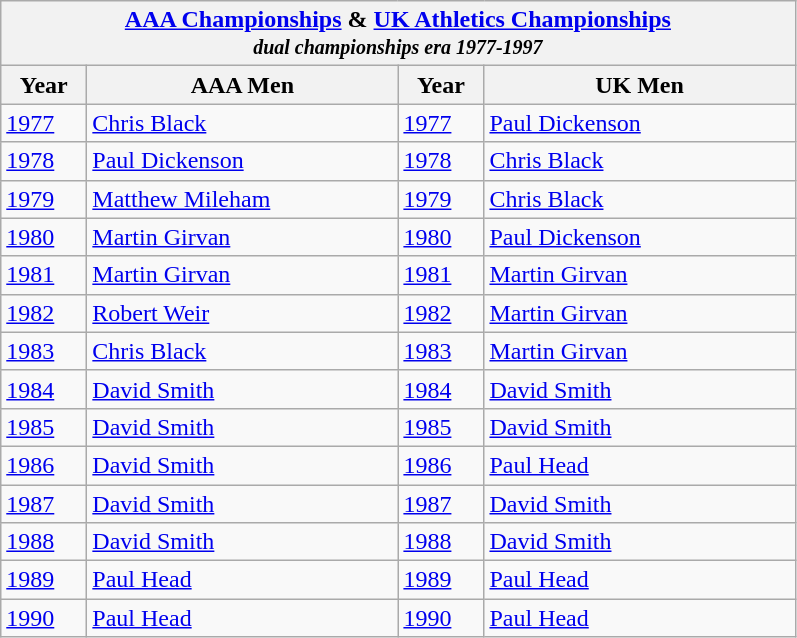<table class="wikitable">
<tr>
<th colspan="4"><a href='#'>AAA Championships</a> & <a href='#'>UK Athletics Championships</a><br><em><small>dual championships era 1977-1997</small></em></th>
</tr>
<tr>
<th width=50>Year</th>
<th width=200>AAA Men</th>
<th width=50>Year</th>
<th width=200>UK Men</th>
</tr>
<tr>
<td><a href='#'>1977</a></td>
<td><a href='#'>Chris Black</a></td>
<td><a href='#'>1977</a></td>
<td><a href='#'>Paul Dickenson</a></td>
</tr>
<tr>
<td><a href='#'>1978</a></td>
<td><a href='#'>Paul Dickenson</a></td>
<td><a href='#'>1978</a></td>
<td><a href='#'>Chris Black</a></td>
</tr>
<tr>
<td><a href='#'>1979</a></td>
<td><a href='#'>Matthew Mileham</a></td>
<td><a href='#'>1979</a></td>
<td><a href='#'>Chris Black</a></td>
</tr>
<tr>
<td><a href='#'>1980</a></td>
<td><a href='#'>Martin Girvan</a></td>
<td><a href='#'>1980</a></td>
<td><a href='#'>Paul Dickenson</a></td>
</tr>
<tr>
<td><a href='#'>1981</a></td>
<td><a href='#'>Martin Girvan</a></td>
<td><a href='#'>1981</a></td>
<td><a href='#'>Martin Girvan</a></td>
</tr>
<tr>
<td><a href='#'>1982</a></td>
<td><a href='#'>Robert Weir</a></td>
<td><a href='#'>1982</a></td>
<td><a href='#'>Martin Girvan</a></td>
</tr>
<tr>
<td><a href='#'>1983</a></td>
<td><a href='#'>Chris Black</a></td>
<td><a href='#'>1983</a></td>
<td><a href='#'>Martin Girvan</a></td>
</tr>
<tr>
<td><a href='#'>1984</a></td>
<td><a href='#'>David Smith</a></td>
<td><a href='#'>1984</a></td>
<td><a href='#'>David Smith</a></td>
</tr>
<tr>
<td><a href='#'>1985</a></td>
<td><a href='#'>David Smith</a></td>
<td><a href='#'>1985</a></td>
<td><a href='#'>David Smith</a></td>
</tr>
<tr>
<td><a href='#'>1986</a></td>
<td><a href='#'>David Smith</a></td>
<td><a href='#'>1986</a></td>
<td><a href='#'>Paul Head</a></td>
</tr>
<tr>
<td><a href='#'>1987</a></td>
<td><a href='#'>David Smith</a></td>
<td><a href='#'>1987</a></td>
<td><a href='#'>David Smith</a></td>
</tr>
<tr>
<td><a href='#'>1988</a></td>
<td><a href='#'>David Smith</a></td>
<td><a href='#'>1988</a></td>
<td><a href='#'>David Smith</a></td>
</tr>
<tr>
<td><a href='#'>1989</a></td>
<td><a href='#'>Paul Head</a></td>
<td><a href='#'>1989</a></td>
<td><a href='#'>Paul Head</a></td>
</tr>
<tr>
<td><a href='#'>1990</a></td>
<td><a href='#'>Paul Head</a></td>
<td><a href='#'>1990</a></td>
<td><a href='#'>Paul Head</a></td>
</tr>
</table>
